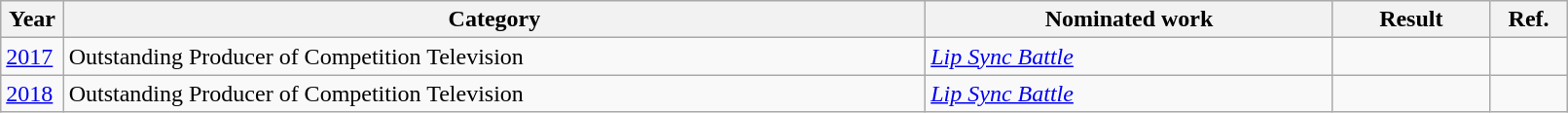<table class="wikitable" style="width:85%;">
<tr>
<th style="width:4%;">Year</th>
<th style="width:55%;">Category</th>
<th style="width:26%;">Nominated work</th>
<th style="width:10%;">Result</th>
<th width=5%>Ref.</th>
</tr>
<tr>
<td><a href='#'>2017</a></td>
<td>Outstanding Producer of Competition Television</td>
<td><em><a href='#'>Lip Sync Battle</a></em></td>
<td></td>
<td align="center"></td>
</tr>
<tr>
<td><a href='#'>2018</a></td>
<td>Outstanding Producer of Competition Television</td>
<td><em><a href='#'>Lip Sync Battle</a></em></td>
<td></td>
<td align="center"></td>
</tr>
</table>
